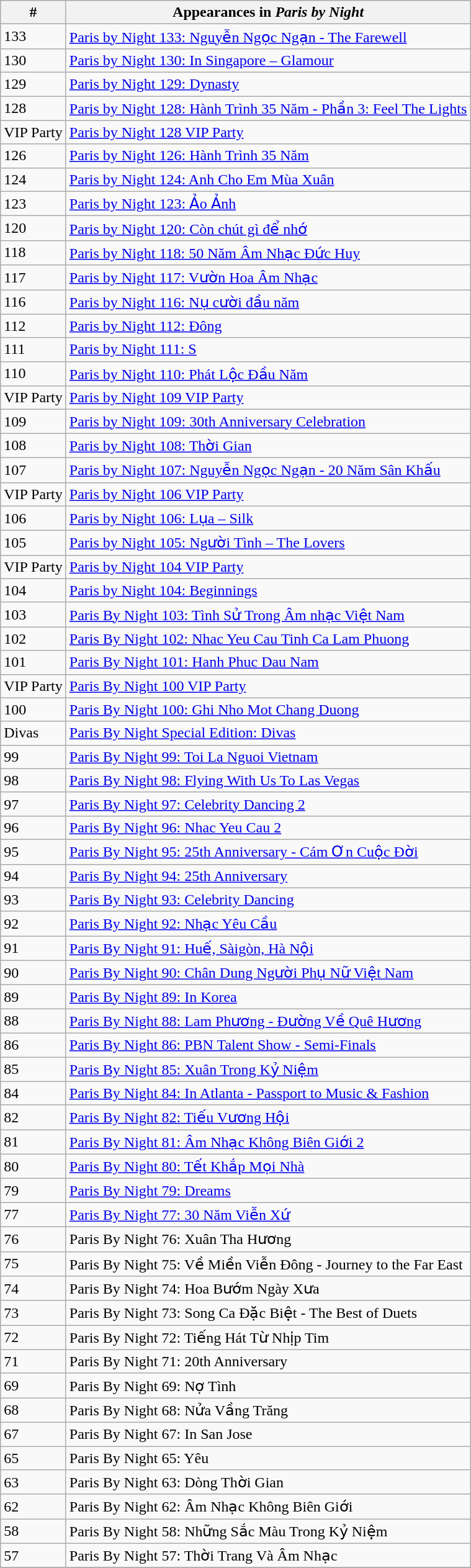<table class="wikitable">
<tr style="background:#EFEFEF">
<th>#</th>
<th><strong>Appearances in <em>Paris by Night<strong><em></th>
</tr>
<tr>
<td>133</td>
<td><a href='#'>Paris by Night 133: Nguyễn Ngọc Ngạn - The Farewell</a></td>
</tr>
<tr>
<td>130</td>
<td><a href='#'>Paris by Night 130: In Singapore – Glamour</a></td>
</tr>
<tr>
<td>129</td>
<td><a href='#'>Paris by Night 129: Dynasty</a></td>
</tr>
<tr>
<td>128</td>
<td><a href='#'>Paris by Night 128: Hành Trình 35 Năm - Phần 3: Feel The Lights</a></td>
</tr>
<tr>
<td>VIP Party</td>
<td><a href='#'>Paris by Night 128 VIP Party</a></td>
</tr>
<tr>
<td>126</td>
<td><a href='#'>Paris by Night 126: Hành Trình 35 Năm</a></td>
</tr>
<tr>
<td>124</td>
<td><a href='#'>Paris by Night 124: Anh Cho Em Mùa Xuân</a></td>
</tr>
<tr>
<td>123</td>
<td><a href='#'>Paris by Night 123: Ảo Ảnh</a></td>
</tr>
<tr>
<td>120</td>
<td><a href='#'>Paris by Night 120: Còn chút gì để nhớ</a></td>
</tr>
<tr>
<td>118</td>
<td><a href='#'>Paris by Night 118: 50 Năm Âm Nhạc Đức Huy</a></td>
</tr>
<tr>
<td>117</td>
<td><a href='#'>Paris by Night 117: Vườn Hoa Âm Nhạc</a></td>
</tr>
<tr>
<td>116</td>
<td><a href='#'>Paris by Night 116: Nụ cười đầu năm</a></td>
</tr>
<tr>
<td>112</td>
<td><a href='#'>Paris by Night 112: Đông</a></td>
</tr>
<tr>
<td>111</td>
<td><a href='#'>Paris by Night 111: S</a></td>
</tr>
<tr>
<td>110</td>
<td><a href='#'>Paris by Night 110: Phát Lộc Đầu Năm</a></td>
</tr>
<tr>
<td>VIP Party</td>
<td><a href='#'>Paris by Night 109 VIP Party</a></td>
</tr>
<tr>
<td>109</td>
<td><a href='#'>Paris by Night 109: 30th Anniversary Celebration</a></td>
</tr>
<tr>
<td>108</td>
<td><a href='#'>Paris by Night 108: Thời Gian</a></td>
</tr>
<tr>
<td>107</td>
<td><a href='#'>Paris by Night 107: Nguyễn Ngọc Ngạn - 20 Năm Sân Khấu</a></td>
</tr>
<tr>
<td>VIP Party</td>
<td><a href='#'>Paris by Night 106 VIP Party</a></td>
</tr>
<tr>
<td>106</td>
<td><a href='#'>Paris by Night 106: Lụa – Silk</a></td>
</tr>
<tr>
<td>105</td>
<td><a href='#'>Paris by Night 105: Người Tình – The Lovers</a></td>
</tr>
<tr>
<td>VIP Party</td>
<td><a href='#'>Paris by Night 104 VIP Party</a></td>
</tr>
<tr>
<td>104</td>
<td><a href='#'>Paris by Night 104: Beginnings</a></td>
</tr>
<tr>
<td>103</td>
<td><a href='#'>Paris By Night 103: Tình Sử Trong Âm nhạc Việt Nam</a></td>
</tr>
<tr>
<td>102</td>
<td><a href='#'>Paris By Night 102:
Nhac Yeu Cau Tinh Ca Lam Phuong</a></td>
</tr>
<tr>
<td>101</td>
<td><a href='#'>Paris By Night 101:
Hanh Phuc Dau Nam</a></td>
</tr>
<tr>
<td>VIP Party</td>
<td><a href='#'>Paris By Night 100 VIP Party</a></td>
</tr>
<tr>
<td>100</td>
<td><a href='#'>Paris By Night 100:
Ghi Nho Mot Chang Duong</a></td>
</tr>
<tr>
<td>Divas</td>
<td><a href='#'>Paris By Night Special Edition: Divas</a></td>
</tr>
<tr>
<td>99</td>
<td><a href='#'>Paris By Night 99:
Toi La Nguoi Vietnam</a></td>
</tr>
<tr>
<td>98</td>
<td><a href='#'>Paris By Night 98:
Flying With Us To Las Vegas</a></td>
</tr>
<tr>
<td>97</td>
<td><a href='#'>Paris By Night 97:
Celebrity Dancing 2</a></td>
</tr>
<tr>
<td>96</td>
<td><a href='#'>Paris By Night 96:
Nhac Yeu Cau 2</a></td>
</tr>
<tr>
<td>95</td>
<td><a href='#'>Paris By Night 95:
25th Anniversary - Cám Ơn Cuộc Ðời</a></td>
</tr>
<tr>
<td>94</td>
<td><a href='#'>Paris By Night 94: 25th Anniversary</a></td>
</tr>
<tr>
<td>93</td>
<td><a href='#'>Paris By Night 93: Celebrity Dancing</a></td>
</tr>
<tr>
<td>92</td>
<td><a href='#'>Paris By Night 92: Nhạc Yêu Cầu</a></td>
</tr>
<tr>
<td>91</td>
<td><a href='#'>Paris By Night 91: Huế, Sàigòn, Hà Nội</a></td>
</tr>
<tr>
<td>90</td>
<td><a href='#'>Paris By Night 90: Chân Dung Người Phụ Nữ Việt Nam</a></td>
</tr>
<tr>
<td>89</td>
<td><a href='#'>Paris By Night 89: In Korea</a></td>
</tr>
<tr>
<td>88</td>
<td><a href='#'>Paris By Night 88: Lam Phương - Đường Về Quê Hương</a></td>
</tr>
<tr>
<td>86</td>
<td><a href='#'>Paris By Night 86: PBN Talent Show - Semi-Finals</a></td>
</tr>
<tr>
<td>85</td>
<td><a href='#'>Paris By Night 85: Xuân Trong Kỷ Niệm</a></td>
</tr>
<tr>
<td>84</td>
<td><a href='#'>Paris By Night 84: In Atlanta - Passport to Music & Fashion</a></td>
</tr>
<tr>
<td>82</td>
<td><a href='#'>Paris By Night 82: Tiếu Vương Hội</a></td>
</tr>
<tr>
<td>81</td>
<td><a href='#'>Paris By Night 81: Âm Nhạc Không Biên Giới 2</a></td>
</tr>
<tr>
<td>80</td>
<td><a href='#'>Paris By Night 80: Tết Khắp Mọi Nhà</a></td>
</tr>
<tr>
<td>79</td>
<td><a href='#'>Paris By Night 79: Dreams</a></td>
</tr>
<tr>
<td>77</td>
<td><a href='#'>Paris By Night 77: 30 Năm Viễn Xứ</a></td>
</tr>
<tr>
<td>76</td>
<td Paris By Night 76>Paris By Night 76: Xuân Tha Hương</td>
</tr>
<tr>
<td>75</td>
<td Paris By Night 75>Paris By Night 75: Về Miền Viễn Đông - Journey to the Far East</td>
</tr>
<tr>
<td>74</td>
<td Paris By Night 74>Paris By Night 74: Hoa Bướm Ngày Xưa</td>
</tr>
<tr>
<td>73</td>
<td Paris By Night 73>Paris By Night 73: Song Ca Đặc Biệt - The Best of Duets</td>
</tr>
<tr>
<td>72</td>
<td Paris By Night 72>Paris By Night 72: Tiếng Hát Từ Nhịp Tim</td>
</tr>
<tr>
<td>71</td>
<td Paris By Night 71>Paris By Night 71: 20th Anniversary</td>
</tr>
<tr>
<td>69</td>
<td Paris By Night 69>Paris By Night 69: Nợ Tình</td>
</tr>
<tr>
<td>68</td>
<td Paris By Night 68>Paris By Night 68: Nửa Vầng Trăng</td>
</tr>
<tr>
<td>67</td>
<td Paris By Night 67>Paris By Night 67: In San Jose</td>
</tr>
<tr>
<td>65</td>
<td Paris By Night 65>Paris By Night 65: Yêu</td>
</tr>
<tr>
<td>63</td>
<td Paris By Night 63>Paris By Night 63: Dòng Thời Gian</td>
</tr>
<tr>
<td>62</td>
<td Paris By Night 62>Paris By Night 62: Âm Nhạc Không Biên Giới</td>
</tr>
<tr>
<td>58</td>
<td Paris By Night 58>Paris By Night 58: Những Sắc Màu Trong Kỷ Niệm</td>
</tr>
<tr>
<td>57</td>
<td Paris By Night 57>Paris By Night 57: Thời Trang Và Âm Nhạc</td>
</tr>
<tr>
</tr>
</table>
